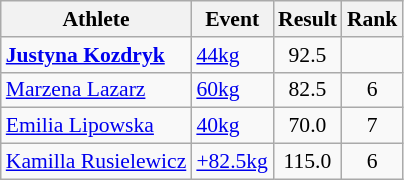<table class=wikitable style="font-size:90%">
<tr>
<th>Athlete</th>
<th>Event</th>
<th>Result</th>
<th>Rank</th>
</tr>
<tr>
<td><strong><a href='#'>Justyna Kozdryk</a></strong></td>
<td><a href='#'>44kg</a></td>
<td style="text-align:center;">92.5</td>
<td style="text-align:center;"></td>
</tr>
<tr>
<td><a href='#'>Marzena Lazarz</a></td>
<td><a href='#'>60kg</a></td>
<td style="text-align:center;">82.5</td>
<td style="text-align:center;">6</td>
</tr>
<tr>
<td><a href='#'>Emilia Lipowska</a></td>
<td><a href='#'>40kg</a></td>
<td style="text-align:center;">70.0</td>
<td style="text-align:center;">7</td>
</tr>
<tr>
<td><a href='#'>Kamilla Rusielewicz</a></td>
<td><a href='#'>+82.5kg</a></td>
<td style="text-align:center;">115.0</td>
<td style="text-align:center;">6</td>
</tr>
</table>
